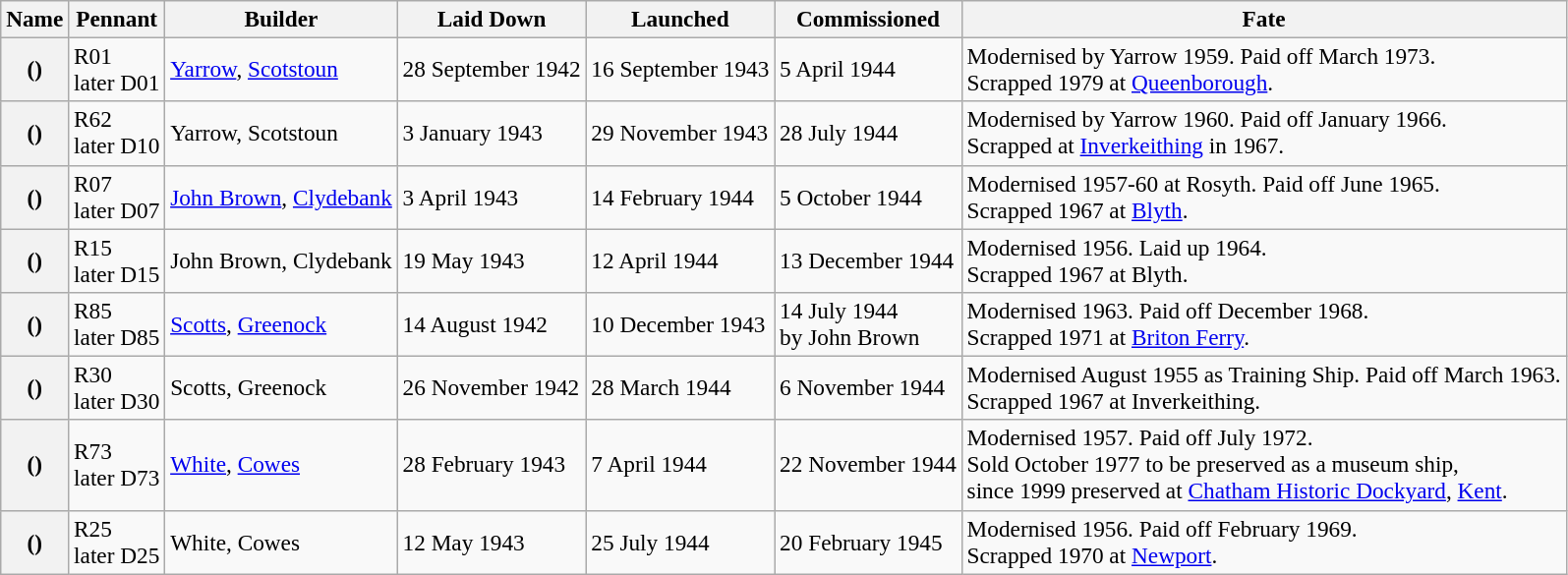<table class="wikitable plainrowheaders" style="font-size:97%;">
<tr>
<th scope="col">Name</th>
<th scope="col">Pennant</th>
<th scope="col">Builder </th>
<th scope="col">Laid Down </th>
<th scope="col">Launched </th>
<th scope="col">Commissioned </th>
<th scope="col">Fate</th>
</tr>
<tr>
<th scope="row"> ()</th>
<td>R01<br>later D01</td>
<td><a href='#'>Yarrow</a>, <a href='#'>Scotstoun</a></td>
<td>28 September 1942</td>
<td>16 September 1943</td>
<td>5 April 1944</td>
<td>Modernised by Yarrow 1959. Paid off March 1973.<br> Scrapped 1979 at <a href='#'>Queenborough</a>.</td>
</tr>
<tr>
<th scope="row"> ()</th>
<td>R62<br>later D10</td>
<td>Yarrow, Scotstoun</td>
<td>3 January 1943</td>
<td>29 November 1943</td>
<td>28 July 1944</td>
<td>Modernised by Yarrow 1960. Paid off January 1966.<br> Scrapped at <a href='#'>Inverkeithing</a> in 1967.</td>
</tr>
<tr>
<th scope="row">  ()</th>
<td>R07<br>later D07</td>
<td><a href='#'>John Brown</a>, <a href='#'>Clydebank</a></td>
<td>3 April 1943</td>
<td>14 February 1944</td>
<td>5 October 1944</td>
<td>Modernised 1957-60 at Rosyth. Paid off June 1965.<br> Scrapped 1967 at <a href='#'>Blyth</a>.</td>
</tr>
<tr>
<th scope="row">  ()</th>
<td>R15<br>later D15</td>
<td>John Brown, Clydebank</td>
<td>19 May 1943</td>
<td>12 April 1944</td>
<td>13 December 1944</td>
<td>Modernised 1956. Laid up 1964.<br> Scrapped 1967 at Blyth.</td>
</tr>
<tr>
<th scope="row"> ()</th>
<td>R85<br>later D85</td>
<td><a href='#'>Scotts</a>, <a href='#'>Greenock</a></td>
<td>14 August 1942</td>
<td>10 December 1943</td>
<td>14 July 1944<br>by John Brown </td>
<td>Modernised 1963. Paid off December 1968.<br> Scrapped 1971 at <a href='#'>Briton Ferry</a>.</td>
</tr>
<tr>
<th scope="row"> ()</th>
<td>R30<br>later D30</td>
<td>Scotts, Greenock</td>
<td>26 November 1942</td>
<td>28 March 1944</td>
<td>6 November 1944</td>
<td>Modernised August 1955 as Training Ship. Paid off March 1963.<br> Scrapped 1967 at Inverkeithing.</td>
</tr>
<tr>
<th scope="row"> ()</th>
<td>R73<br>later D73</td>
<td><a href='#'>White</a>, <a href='#'>Cowes</a></td>
<td>28 February 1943</td>
<td>7 April 1944</td>
<td>22 November 1944</td>
<td>Modernised 1957. Paid off July 1972.<br> Sold October 1977 to be preserved as a museum ship,<br>since 1999 preserved at <a href='#'>Chatham Historic Dockyard</a>, <a href='#'>Kent</a>.</td>
</tr>
<tr>
<th scope="row"> ()</th>
<td>R25<br>later D25</td>
<td>White, Cowes</td>
<td>12 May 1943</td>
<td>25 July 1944</td>
<td>20 February 1945</td>
<td>Modernised 1956. Paid off February 1969.<br> Scrapped 1970 at <a href='#'>Newport</a>.</td>
</tr>
</table>
